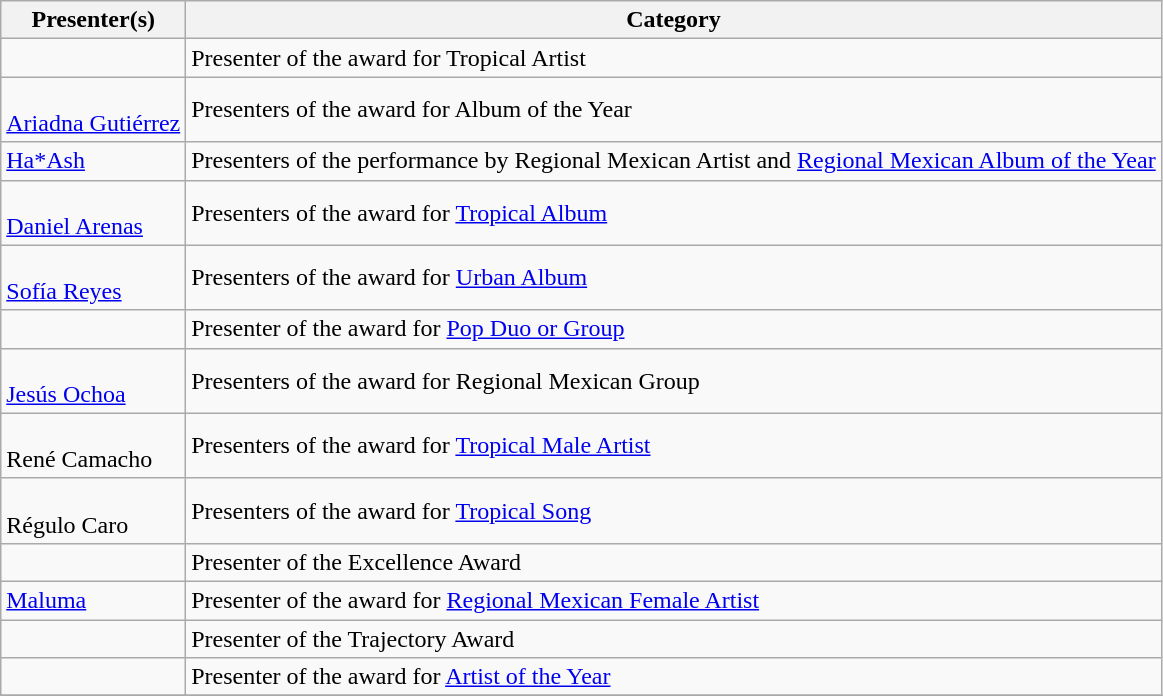<table class="wikitable sortable">
<tr>
<th>Presenter(s)</th>
<th class="unsortable">Category</th>
</tr>
<tr>
<td></td>
<td>Presenter of the award for Tropical Artist</td>
</tr>
<tr>
<td><br><a href='#'>Ariadna Gutiérrez</a></td>
<td>Presenters of the award for Album of the Year</td>
</tr>
<tr>
<td><a href='#'>Ha*Ash</a></td>
<td>Presenters of the performance by Regional Mexican Artist and <a href='#'>Regional Mexican Album of the Year</a></td>
</tr>
<tr>
<td><br><a href='#'>Daniel Arenas</a></td>
<td>Presenters of the award for <a href='#'>Tropical Album</a></td>
</tr>
<tr>
<td><br><a href='#'>Sofía Reyes</a></td>
<td>Presenters of the award for <a href='#'>Urban Album</a></td>
</tr>
<tr>
<td></td>
<td>Presenter of the award for <a href='#'>Pop Duo or Group</a></td>
</tr>
<tr>
<td><br><a href='#'>Jesús Ochoa</a></td>
<td>Presenters of the award for Regional Mexican Group</td>
</tr>
<tr>
<td><br>René Camacho</td>
<td>Presenters of the award for <a href='#'>Tropical Male Artist</a></td>
</tr>
<tr>
<td><br>Régulo Caro</td>
<td>Presenters of the award for <a href='#'>Tropical Song</a></td>
</tr>
<tr>
<td></td>
<td>Presenter of the Excellence Award</td>
</tr>
<tr>
<td><a href='#'>Maluma</a></td>
<td>Presenter of the award for <a href='#'>Regional Mexican Female Artist</a></td>
</tr>
<tr>
<td></td>
<td>Presenter of the Trajectory Award</td>
</tr>
<tr>
<td></td>
<td>Presenter of the award for <a href='#'>Artist of the Year</a></td>
</tr>
<tr>
</tr>
</table>
